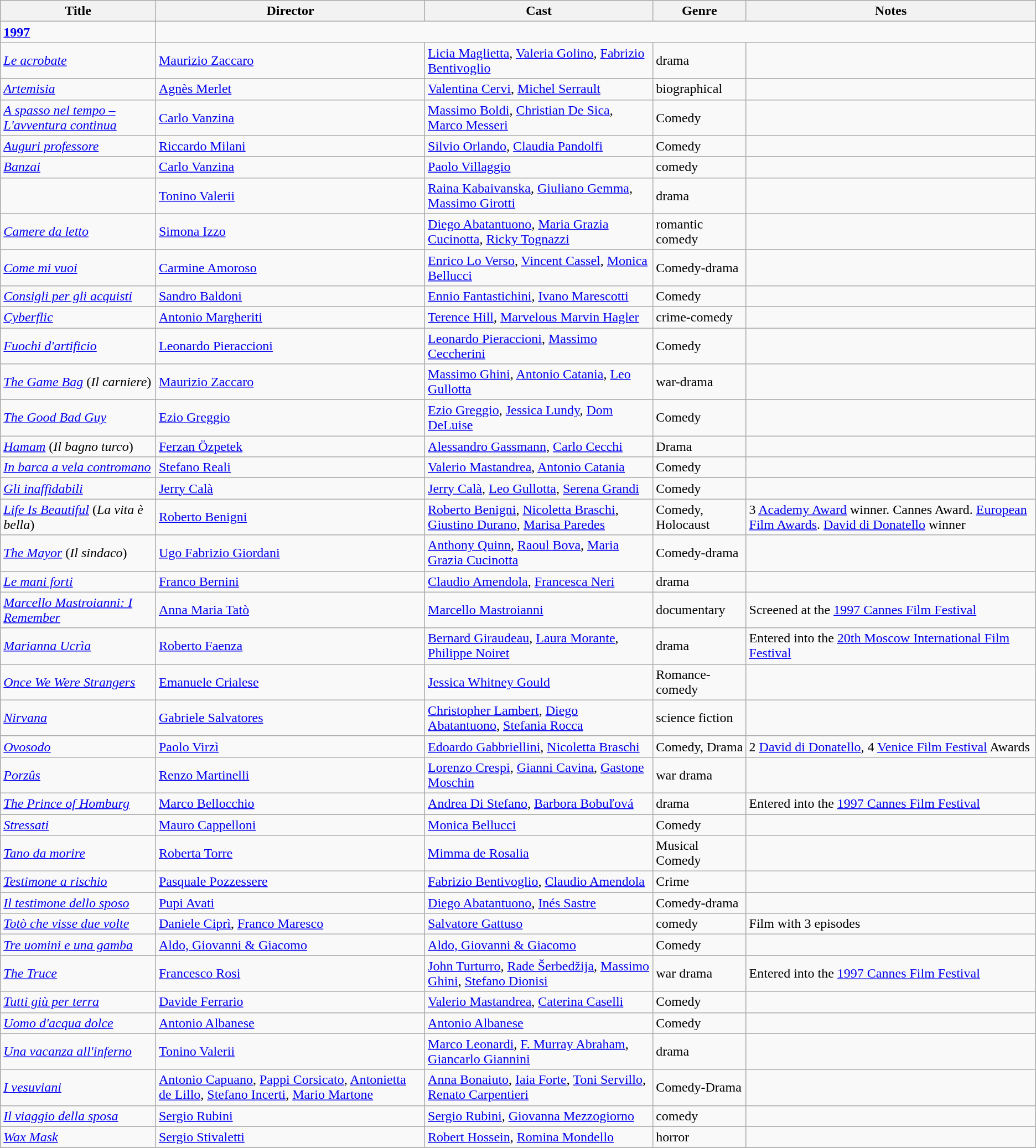<table class="wikitable">
<tr>
<th>Title</th>
<th>Director</th>
<th>Cast</th>
<th>Genre</th>
<th>Notes</th>
</tr>
<tr>
<td><strong><a href='#'>1997</a></strong></td>
</tr>
<tr>
<td><em><a href='#'>Le acrobate</a></em></td>
<td><a href='#'>Maurizio Zaccaro</a></td>
<td><a href='#'>Licia Maglietta</a>, <a href='#'>Valeria Golino</a>, <a href='#'>Fabrizio Bentivoglio</a></td>
<td>drama</td>
<td></td>
</tr>
<tr>
<td><em><a href='#'>Artemisia</a></em></td>
<td><a href='#'>Agnès Merlet</a></td>
<td><a href='#'>Valentina Cervi</a>, <a href='#'>Michel Serrault</a></td>
<td>biographical</td>
<td></td>
</tr>
<tr>
<td><em><a href='#'>A spasso nel tempo – L'avventura continua</a></em></td>
<td><a href='#'>Carlo Vanzina</a></td>
<td><a href='#'>Massimo Boldi</a>, <a href='#'>Christian De Sica</a>, <a href='#'>Marco Messeri</a></td>
<td>Comedy</td>
<td></td>
</tr>
<tr>
<td><em><a href='#'>Auguri professore</a></em></td>
<td><a href='#'>Riccardo Milani</a></td>
<td><a href='#'>Silvio Orlando</a>, <a href='#'>Claudia Pandolfi</a></td>
<td>Comedy</td>
<td></td>
</tr>
<tr>
<td><em><a href='#'>Banzai</a></em></td>
<td><a href='#'>Carlo Vanzina</a></td>
<td><a href='#'>Paolo Villaggio</a></td>
<td>comedy</td>
<td></td>
</tr>
<tr>
<td><em></em></td>
<td><a href='#'>Tonino Valerii</a></td>
<td><a href='#'>Raina Kabaivanska</a>, <a href='#'>Giuliano Gemma</a>, <a href='#'>Massimo Girotti</a></td>
<td>drama</td>
<td></td>
</tr>
<tr>
<td><em><a href='#'>Camere da letto</a></em></td>
<td><a href='#'>Simona Izzo</a></td>
<td><a href='#'>Diego Abatantuono</a>, <a href='#'>Maria Grazia Cucinotta</a>, <a href='#'>Ricky Tognazzi</a></td>
<td>romantic comedy</td>
<td></td>
</tr>
<tr>
<td><em><a href='#'>Come mi vuoi</a></em></td>
<td><a href='#'>Carmine Amoroso</a></td>
<td><a href='#'>Enrico Lo Verso</a>, <a href='#'>Vincent Cassel</a>, <a href='#'>Monica Bellucci</a></td>
<td>Comedy-drama</td>
<td></td>
</tr>
<tr>
<td><em><a href='#'>Consigli per gli acquisti</a></em></td>
<td><a href='#'>Sandro Baldoni</a></td>
<td><a href='#'>Ennio Fantastichini</a>, <a href='#'>Ivano Marescotti</a></td>
<td>Comedy</td>
<td></td>
</tr>
<tr>
<td><em><a href='#'>Cyberflic</a></em></td>
<td><a href='#'>Antonio Margheriti</a></td>
<td><a href='#'>Terence Hill</a>, <a href='#'>Marvelous Marvin Hagler</a></td>
<td>crime-comedy</td>
<td></td>
</tr>
<tr>
<td><em><a href='#'>Fuochi d'artificio</a></em></td>
<td><a href='#'>Leonardo Pieraccioni</a></td>
<td><a href='#'>Leonardo Pieraccioni</a>, <a href='#'>Massimo Ceccherini</a></td>
<td>Comedy</td>
<td></td>
</tr>
<tr>
<td><em><a href='#'>The Game Bag</a></em> (<em>Il carniere</em>)</td>
<td><a href='#'>Maurizio Zaccaro</a></td>
<td><a href='#'>Massimo Ghini</a>, <a href='#'>Antonio Catania</a>, <a href='#'>Leo Gullotta</a></td>
<td>war-drama</td>
<td></td>
</tr>
<tr>
<td><em><a href='#'>The Good Bad Guy</a></em></td>
<td><a href='#'>Ezio Greggio</a></td>
<td><a href='#'>Ezio Greggio</a>, <a href='#'>Jessica Lundy</a>, <a href='#'>Dom DeLuise</a></td>
<td>Comedy</td>
<td></td>
</tr>
<tr>
<td><em><a href='#'>Hamam</a></em> (<em>Il bagno turco</em>)</td>
<td><a href='#'>Ferzan Özpetek</a></td>
<td><a href='#'>Alessandro Gassmann</a>, <a href='#'>Carlo Cecchi</a></td>
<td>Drama</td>
<td></td>
</tr>
<tr>
<td><em><a href='#'>In barca a vela contromano</a></em></td>
<td><a href='#'>Stefano Reali</a></td>
<td><a href='#'>Valerio Mastandrea</a>, <a href='#'>Antonio Catania</a></td>
<td>Comedy</td>
<td></td>
</tr>
<tr>
<td><em><a href='#'>Gli inaffidabili</a></em></td>
<td><a href='#'>Jerry Calà</a></td>
<td><a href='#'>Jerry Calà</a>, <a href='#'>Leo Gullotta</a>, <a href='#'>Serena Grandi</a></td>
<td>Comedy</td>
<td></td>
</tr>
<tr>
<td><em><a href='#'>Life Is Beautiful</a></em> (<em>La vita è bella</em>)</td>
<td><a href='#'>Roberto Benigni</a></td>
<td><a href='#'>Roberto Benigni</a>, <a href='#'>Nicoletta Braschi</a>, <a href='#'>Giustino Durano</a>, <a href='#'>Marisa Paredes</a></td>
<td>Comedy, Holocaust</td>
<td>3 <a href='#'>Academy Award</a> winner. Cannes Award. <a href='#'>European Film Awards</a>. <a href='#'>David di Donatello</a> winner</td>
</tr>
<tr>
<td><em><a href='#'>The Mayor</a></em> (<em>Il sindaco</em>)</td>
<td><a href='#'>Ugo Fabrizio Giordani</a></td>
<td><a href='#'>Anthony Quinn</a>, <a href='#'>Raoul Bova</a>, <a href='#'>Maria Grazia Cucinotta</a></td>
<td>Comedy-drama</td>
<td></td>
</tr>
<tr>
<td><em><a href='#'>Le mani forti</a></em></td>
<td><a href='#'>Franco Bernini</a></td>
<td><a href='#'>Claudio Amendola</a>, <a href='#'>Francesca Neri</a></td>
<td>drama</td>
<td></td>
</tr>
<tr>
<td><em><a href='#'>Marcello Mastroianni: I Remember</a></em></td>
<td><a href='#'>Anna Maria Tatò</a></td>
<td><a href='#'>Marcello Mastroianni</a></td>
<td>documentary</td>
<td>Screened at the <a href='#'>1997 Cannes Film Festival</a></td>
</tr>
<tr>
<td><em><a href='#'>Marianna Ucrìa</a></em></td>
<td><a href='#'>Roberto Faenza</a></td>
<td><a href='#'>Bernard Giraudeau</a>, <a href='#'>Laura Morante</a>, <a href='#'>Philippe Noiret</a></td>
<td>drama</td>
<td>Entered into the <a href='#'>20th Moscow International Film Festival</a></td>
</tr>
<tr>
<td><em><a href='#'>Once We Were Strangers</a></em></td>
<td><a href='#'>Emanuele Crialese</a></td>
<td><a href='#'>Jessica Whitney Gould</a></td>
<td>Romance-comedy</td>
<td></td>
</tr>
<tr>
<td><em><a href='#'>Nirvana</a></em></td>
<td><a href='#'>Gabriele Salvatores</a></td>
<td><a href='#'>Christopher Lambert</a>, <a href='#'>Diego Abatantuono</a>, <a href='#'>Stefania Rocca</a></td>
<td>science fiction</td>
<td></td>
</tr>
<tr>
<td><em><a href='#'>Ovosodo</a></em></td>
<td><a href='#'>Paolo Virzì</a></td>
<td><a href='#'>Edoardo Gabbriellini</a>, <a href='#'>Nicoletta Braschi</a></td>
<td>Comedy, Drama</td>
<td>2 <a href='#'>David di Donatello</a>, 4 <a href='#'>Venice Film Festival</a> Awards</td>
</tr>
<tr>
<td><em><a href='#'>Porzûs</a></em></td>
<td><a href='#'>Renzo Martinelli</a></td>
<td><a href='#'>Lorenzo Crespi</a>, <a href='#'>Gianni Cavina</a>, <a href='#'>Gastone Moschin</a></td>
<td>war drama</td>
<td></td>
</tr>
<tr>
<td><em><a href='#'>The Prince of Homburg</a></em></td>
<td><a href='#'>Marco Bellocchio</a></td>
<td><a href='#'>Andrea Di Stefano</a>, <a href='#'>Barbora Bobuľová</a></td>
<td>drama</td>
<td>Entered into the <a href='#'>1997 Cannes Film Festival</a></td>
</tr>
<tr>
<td><em><a href='#'>Stressati</a></em></td>
<td><a href='#'>Mauro Cappelloni</a></td>
<td><a href='#'>Monica Bellucci</a></td>
<td>Comedy</td>
<td></td>
</tr>
<tr>
<td><em><a href='#'>Tano da morire</a></em></td>
<td><a href='#'>Roberta Torre</a></td>
<td><a href='#'>Mimma de Rosalia</a></td>
<td>Musical Comedy</td>
<td></td>
</tr>
<tr>
<td><em><a href='#'>Testimone a rischio</a></em></td>
<td><a href='#'>Pasquale Pozzessere</a></td>
<td><a href='#'>Fabrizio Bentivoglio</a>, <a href='#'>Claudio Amendola</a></td>
<td>Crime</td>
<td></td>
</tr>
<tr>
<td><em><a href='#'>Il testimone dello sposo</a></em></td>
<td><a href='#'>Pupi Avati</a></td>
<td><a href='#'>Diego Abatantuono</a>, <a href='#'>Inés Sastre</a></td>
<td>Comedy-drama</td>
<td></td>
</tr>
<tr>
<td><em><a href='#'>Totò che visse due volte</a></em></td>
<td><a href='#'>Daniele Ciprì</a>, <a href='#'>Franco Maresco</a></td>
<td><a href='#'>Salvatore Gattuso</a></td>
<td>comedy</td>
<td>Film with 3 episodes</td>
</tr>
<tr>
<td><em><a href='#'>Tre uomini e una gamba</a></em></td>
<td><a href='#'>Aldo, Giovanni & Giacomo</a></td>
<td><a href='#'>Aldo, Giovanni & Giacomo</a></td>
<td>Comedy</td>
<td></td>
</tr>
<tr>
<td><em><a href='#'>The Truce</a></em></td>
<td><a href='#'>Francesco Rosi</a></td>
<td><a href='#'>John Turturro</a>, <a href='#'>Rade Šerbedžija</a>, <a href='#'>Massimo Ghini</a>, <a href='#'>Stefano Dionisi</a></td>
<td>war drama</td>
<td>Entered into the <a href='#'>1997 Cannes Film Festival</a></td>
</tr>
<tr>
<td><em><a href='#'>Tutti giù per terra</a></em></td>
<td><a href='#'>Davide Ferrario</a></td>
<td><a href='#'>Valerio Mastandrea</a>, <a href='#'>Caterina Caselli</a></td>
<td>Comedy</td>
<td></td>
</tr>
<tr>
<td><em><a href='#'>Uomo d'acqua dolce</a></em></td>
<td><a href='#'>Antonio Albanese</a></td>
<td><a href='#'>Antonio Albanese</a></td>
<td>Comedy</td>
<td></td>
</tr>
<tr>
<td><em><a href='#'>Una vacanza all'inferno</a></em></td>
<td><a href='#'>Tonino Valerii</a></td>
<td><a href='#'>Marco Leonardi</a>, <a href='#'>F. Murray Abraham</a>, <a href='#'>Giancarlo Giannini</a></td>
<td>drama</td>
<td></td>
</tr>
<tr>
<td><em><a href='#'>I vesuviani</a></em></td>
<td><a href='#'>Antonio Capuano</a>, <a href='#'>Pappi Corsicato</a>, <a href='#'>Antonietta de Lillo</a>, <a href='#'>Stefano Incerti</a>, <a href='#'>Mario Martone</a></td>
<td><a href='#'>Anna Bonaiuto</a>, <a href='#'>Iaia Forte</a>, <a href='#'>Toni Servillo</a>, <a href='#'>Renato Carpentieri</a></td>
<td>Comedy-Drama</td>
<td></td>
</tr>
<tr>
<td><em><a href='#'>Il viaggio della sposa </a></em></td>
<td><a href='#'>Sergio Rubini</a></td>
<td><a href='#'>Sergio Rubini</a>, <a href='#'>Giovanna Mezzogiorno</a></td>
<td>comedy</td>
<td></td>
</tr>
<tr>
<td><em><a href='#'>Wax Mask</a></em></td>
<td><a href='#'>Sergio Stivaletti</a></td>
<td><a href='#'>Robert Hossein</a>, <a href='#'>Romina Mondello</a></td>
<td>horror</td>
<td></td>
</tr>
<tr>
</tr>
</table>
